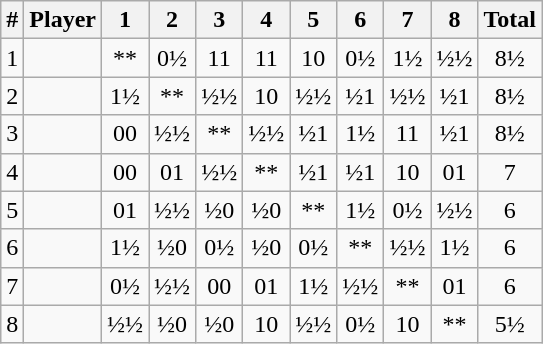<table class="wikitable" style="text-align: center; margin: 0em 4em">
<tr>
<th>#</th>
<th>Player</th>
<th>1</th>
<th>2</th>
<th>3</th>
<th>4</th>
<th>5</th>
<th>6</th>
<th>7</th>
<th>8</th>
<th>Total</th>
</tr>
<tr>
<td>1</td>
<td align=left></td>
<td>**</td>
<td>0½</td>
<td>11</td>
<td>11</td>
<td>10</td>
<td>0½</td>
<td>1½</td>
<td>½½</td>
<td>8½</td>
</tr>
<tr>
<td>2</td>
<td align=left></td>
<td>1½</td>
<td>**</td>
<td>½½</td>
<td>10</td>
<td>½½</td>
<td>½1</td>
<td>½½</td>
<td>½1</td>
<td>8½</td>
</tr>
<tr>
<td>3</td>
<td align=left></td>
<td>00</td>
<td>½½</td>
<td>**</td>
<td>½½</td>
<td>½1</td>
<td>1½</td>
<td>11</td>
<td>½1</td>
<td>8½</td>
</tr>
<tr>
<td>4</td>
<td align=left></td>
<td>00</td>
<td>01</td>
<td>½½</td>
<td>**</td>
<td>½1</td>
<td>½1</td>
<td>10</td>
<td>01</td>
<td>7</td>
</tr>
<tr>
<td>5</td>
<td align=left></td>
<td>01</td>
<td>½½</td>
<td>½0</td>
<td>½0</td>
<td>**</td>
<td>1½</td>
<td>0½</td>
<td>½½</td>
<td>6</td>
</tr>
<tr>
<td>6</td>
<td align=left></td>
<td>1½</td>
<td>½0</td>
<td>0½</td>
<td>½0</td>
<td>0½</td>
<td>**</td>
<td>½½</td>
<td>1½</td>
<td>6</td>
</tr>
<tr>
<td>7</td>
<td align=left></td>
<td>0½</td>
<td>½½</td>
<td>00</td>
<td>01</td>
<td>1½</td>
<td>½½</td>
<td>**</td>
<td>01</td>
<td>6</td>
</tr>
<tr>
<td>8</td>
<td align=left></td>
<td>½½</td>
<td>½0</td>
<td>½0</td>
<td>10</td>
<td>½½</td>
<td>0½</td>
<td>10</td>
<td>**</td>
<td>5½</td>
</tr>
</table>
